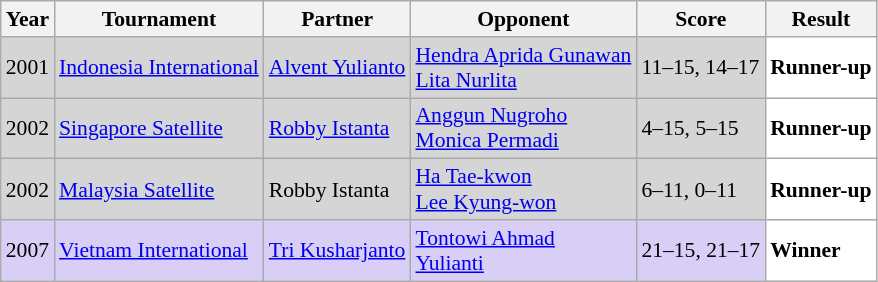<table class="sortable wikitable" style="font-size: 90%;">
<tr>
<th>Year</th>
<th>Tournament</th>
<th>Partner</th>
<th>Opponent</th>
<th>Score</th>
<th>Result</th>
</tr>
<tr style="background:#D5D5D5">
<td align="center">2001</td>
<td align="left"><a href='#'>Indonesia International</a></td>
<td align="left"> <a href='#'>Alvent Yulianto</a></td>
<td align="left"> <a href='#'>Hendra Aprida Gunawan</a><br> <a href='#'>Lita Nurlita</a></td>
<td align="left">11–15, 14–17</td>
<td style="text-align:left; background:white"> <strong>Runner-up</strong></td>
</tr>
<tr style="background:#D5D5D5">
<td align="center">2002</td>
<td align="left"><a href='#'>Singapore Satellite</a></td>
<td align="left"> <a href='#'>Robby Istanta</a></td>
<td align="left"> <a href='#'>Anggun Nugroho</a><br> <a href='#'>Monica Permadi</a></td>
<td align="left">4–15, 5–15</td>
<td style="text-align:left; background:white"> <strong>Runner-up</strong></td>
</tr>
<tr style="background:#D5D5D5">
<td align="center">2002</td>
<td align="left"><a href='#'>Malaysia Satellite</a></td>
<td align="left"> Robby Istanta</td>
<td align="left"> <a href='#'>Ha Tae-kwon</a><br> <a href='#'>Lee Kyung-won</a></td>
<td align="left">6–11, 0–11</td>
<td style="text-align:left; background:white"> <strong>Runner-up</strong></td>
</tr>
<tr style="background:#D8CEF6">
<td align="center">2007</td>
<td align="left"><a href='#'>Vietnam International</a></td>
<td align="left"> <a href='#'>Tri Kusharjanto</a></td>
<td align="left"> <a href='#'>Tontowi Ahmad</a><br> <a href='#'>Yulianti</a></td>
<td align="left">21–15, 21–17</td>
<td style="text-align:left; background:white"> <strong>Winner</strong></td>
</tr>
</table>
